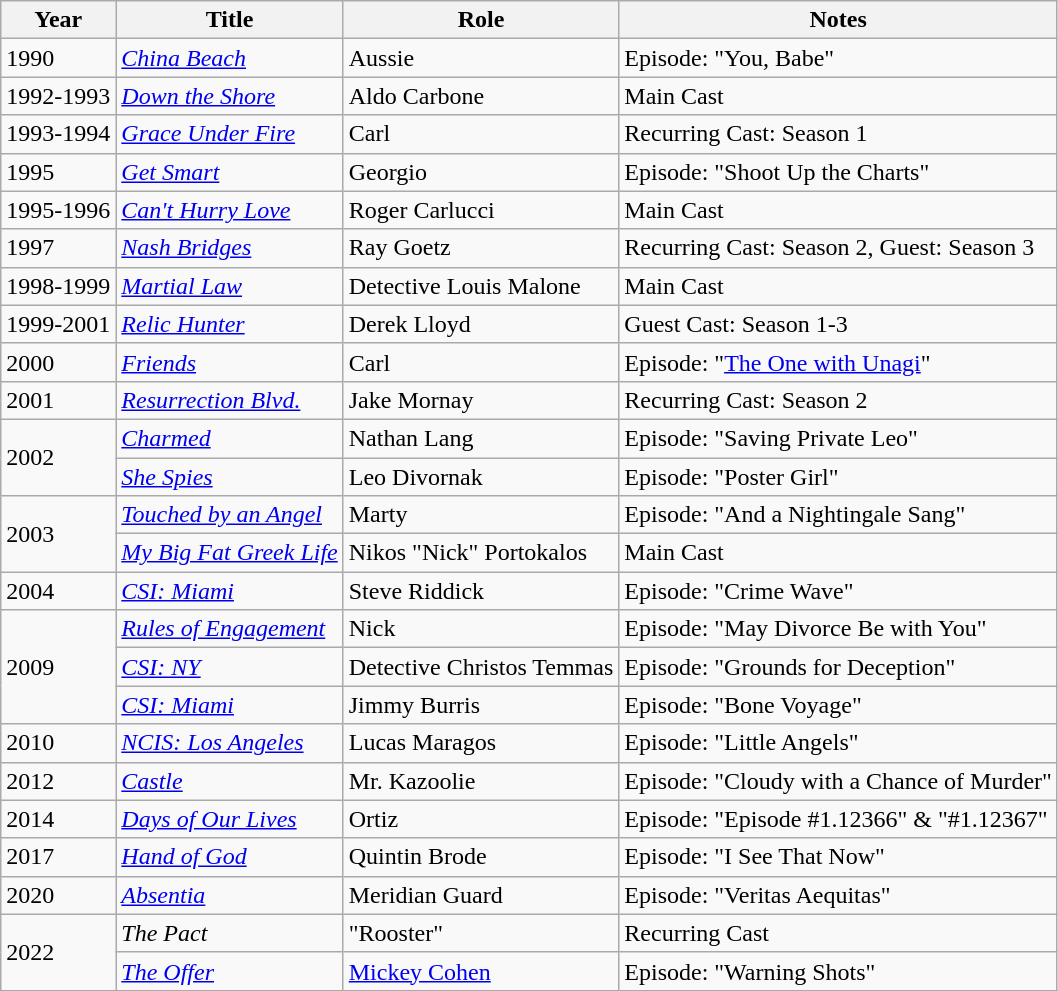<table class="wikitable sortable">
<tr>
<th>Year</th>
<th>Title</th>
<th>Role</th>
<th>Notes</th>
</tr>
<tr>
<td>1990</td>
<td><em><a href='#'>China Beach</a></em></td>
<td>Aussie</td>
<td>Episode: "You, Babe"</td>
</tr>
<tr>
<td>1992-1993</td>
<td><em><a href='#'>Down the Shore</a></em></td>
<td>Aldo Carbone</td>
<td>Main Cast</td>
</tr>
<tr>
<td>1993-1994</td>
<td><em><a href='#'>Grace Under Fire</a></em></td>
<td>Carl</td>
<td>Recurring Cast: Season 1</td>
</tr>
<tr>
<td>1995</td>
<td><em><a href='#'>Get Smart</a></em></td>
<td>Georgio</td>
<td>Episode: "Shoot Up the Charts"</td>
</tr>
<tr>
<td>1995-1996</td>
<td><em><a href='#'>Can't Hurry Love</a></em></td>
<td>Roger Carlucci</td>
<td>Main Cast</td>
</tr>
<tr>
<td>1997</td>
<td><em><a href='#'>Nash Bridges</a></em></td>
<td>Ray Goetz</td>
<td>Recurring Cast: Season 2, Guest: Season 3</td>
</tr>
<tr>
<td>1998-1999</td>
<td><em><a href='#'>Martial Law</a></em></td>
<td>Detective Louis Malone</td>
<td>Main Cast</td>
</tr>
<tr>
<td>1999-2001</td>
<td><em><a href='#'>Relic Hunter</a></em></td>
<td>Derek Lloyd</td>
<td>Guest Cast: Season 1-3</td>
</tr>
<tr>
<td>2000</td>
<td><em><a href='#'>Friends</a></em></td>
<td>Carl</td>
<td>Episode: "<a href='#'>The One with Unagi</a>"</td>
</tr>
<tr>
<td>2001</td>
<td><em><a href='#'>Resurrection Blvd.</a></em></td>
<td>Jake Mornay</td>
<td>Recurring Cast: Season 2</td>
</tr>
<tr>
<td rowspan="2">2002</td>
<td><em><a href='#'>Charmed</a></em></td>
<td>Nathan Lang</td>
<td>Episode: "Saving Private Leo"</td>
</tr>
<tr>
<td><em><a href='#'>She Spies</a></em></td>
<td>Leo Divornak</td>
<td>Episode: "Poster Girl"</td>
</tr>
<tr>
<td rowspan="2">2003</td>
<td><em><a href='#'>Touched by an Angel</a></em></td>
<td>Marty</td>
<td>Episode: "And a Nightingale Sang"</td>
</tr>
<tr>
<td><em><a href='#'>My Big Fat Greek Life</a></em></td>
<td>Nikos "Nick" Portokalos</td>
<td>Main Cast</td>
</tr>
<tr>
<td>2004</td>
<td><em><a href='#'>CSI: Miami</a></em></td>
<td>Steve Riddick</td>
<td>Episode: "Crime Wave"</td>
</tr>
<tr>
<td rowspan="3">2009</td>
<td><em><a href='#'>Rules of Engagement</a></em></td>
<td>Nick</td>
<td>Episode: "May Divorce Be with You"</td>
</tr>
<tr>
<td><em><a href='#'>CSI: NY</a></em></td>
<td>Detective Christos Temmas</td>
<td>Episode: "Grounds for Deception"</td>
</tr>
<tr>
<td><em><a href='#'>CSI: Miami</a></em></td>
<td>Jimmy Burris</td>
<td>Episode: "Bone Voyage"</td>
</tr>
<tr>
<td>2010</td>
<td><em><a href='#'>NCIS: Los Angeles</a></em></td>
<td>Lucas Maragos</td>
<td>Episode: "Little Angels"</td>
</tr>
<tr>
<td>2012</td>
<td><em><a href='#'>Castle</a></em></td>
<td>Mr. Kazoolie</td>
<td>Episode: "Cloudy with a Chance of Murder"</td>
</tr>
<tr>
<td>2014</td>
<td><em><a href='#'>Days of Our Lives</a></em></td>
<td>Ortiz</td>
<td>Episode: "Episode #1.12366" & "#1.12367"</td>
</tr>
<tr>
<td>2017</td>
<td><em><a href='#'>Hand of God</a></em></td>
<td>Quintin Brode</td>
<td>Episode: "I See That Now"</td>
</tr>
<tr>
<td>2020</td>
<td><em><a href='#'>Absentia</a></em></td>
<td>Meridian Guard</td>
<td>Episode: "Veritas Aequitas"</td>
</tr>
<tr>
<td rowspan="2">2022</td>
<td><em>The Pact</em></td>
<td>"Rooster"</td>
<td>Recurring Cast</td>
</tr>
<tr>
<td><em><a href='#'>The Offer</a></em></td>
<td><a href='#'>Mickey Cohen</a></td>
<td>Episode: "Warning Shots"</td>
</tr>
</table>
